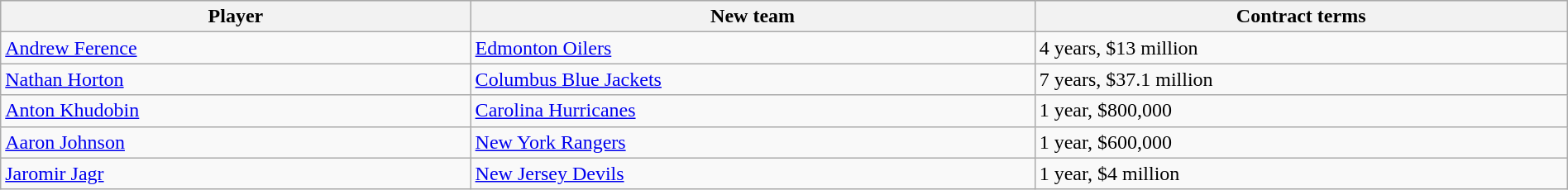<table class="wikitable" style="width:100%;">
<tr style="text-align:center; background:#ddd;">
<th style="width:30%;">Player</th>
<th style="width:36%;">New team</th>
<th style="width:34%;">Contract terms</th>
</tr>
<tr>
<td><a href='#'>Andrew Ference</a></td>
<td><a href='#'>Edmonton Oilers</a></td>
<td>4 years, $13 million</td>
</tr>
<tr>
<td><a href='#'>Nathan Horton</a></td>
<td><a href='#'>Columbus Blue Jackets</a></td>
<td>7 years, $37.1 million</td>
</tr>
<tr>
<td><a href='#'>Anton Khudobin</a></td>
<td><a href='#'>Carolina Hurricanes</a></td>
<td>1 year, $800,000</td>
</tr>
<tr>
<td><a href='#'>Aaron Johnson</a></td>
<td><a href='#'>New York Rangers</a></td>
<td>1 year, $600,000</td>
</tr>
<tr>
<td><a href='#'>Jaromir Jagr</a></td>
<td><a href='#'>New Jersey Devils</a></td>
<td>1 year, $4 million</td>
</tr>
</table>
